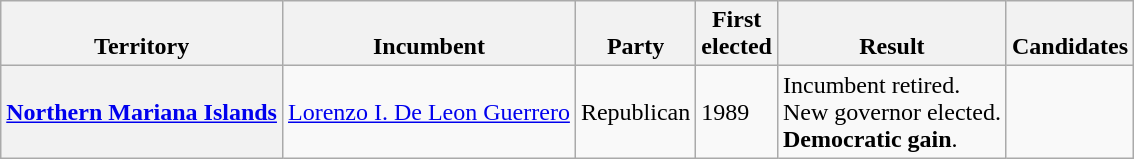<table class="wikitable sortable">
<tr valign=bottom>
<th>Territory</th>
<th>Incumbent</th>
<th>Party</th>
<th>First<br>elected</th>
<th>Result</th>
<th>Candidates</th>
</tr>
<tr>
<th><a href='#'>Northern Mariana Islands</a></th>
<td><a href='#'>Lorenzo I. De Leon Guerrero</a></td>
<td>Republican</td>
<td>1989</td>
<td>Incumbent retired.<br>New governor elected.<br><strong>Democratic gain</strong>.</td>
<td nowrap></td>
</tr>
</table>
